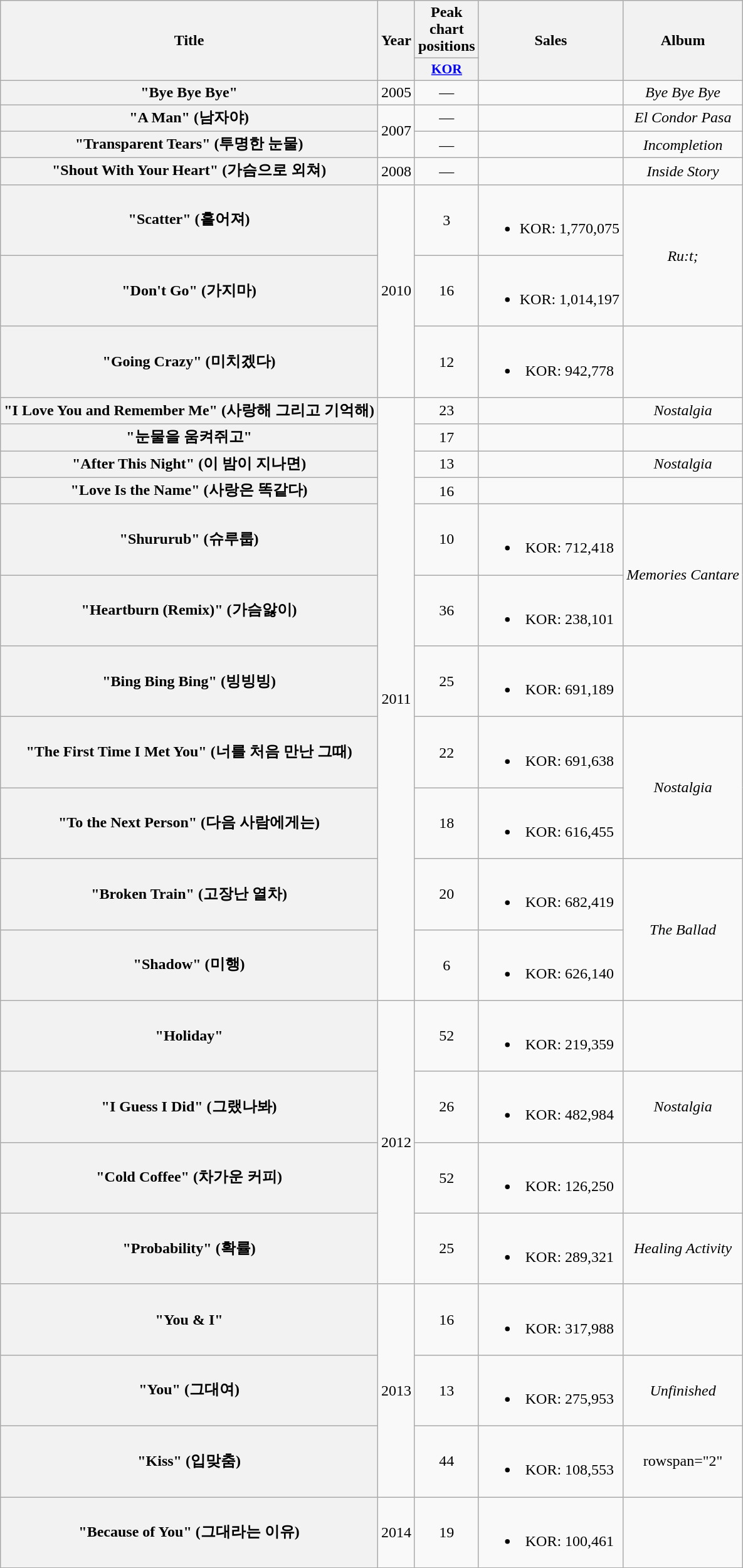<table class="wikitable plainrowheaders" style="text-align:center;">
<tr>
<th rowspan="2" scope="col">Title</th>
<th rowspan="2" scope="col">Year</th>
<th scope="col">Peak chart positions</th>
<th rowspan="2">Sales</th>
<th rowspan="2">Album</th>
</tr>
<tr>
<th scope="col" style="width:2.5em;font-size:90%;"><a href='#'>KOR</a><br></th>
</tr>
<tr>
<th scope="row">"Bye Bye Bye"</th>
<td>2005</td>
<td>—</td>
<td></td>
<td><em>Bye Bye Bye</em></td>
</tr>
<tr>
<th scope="row">"A Man" (남자야)</th>
<td rowspan="2">2007</td>
<td>—</td>
<td></td>
<td><em>El Condor Pasa</em></td>
</tr>
<tr>
<th scope="row">"Transparent Tears" (투명한 눈물)</th>
<td>—</td>
<td></td>
<td><em>Incompletion</em></td>
</tr>
<tr>
<th scope="row">"Shout With Your Heart" (가슴으로 외쳐)</th>
<td>2008</td>
<td>—</td>
<td></td>
<td><em>Inside Story</em></td>
</tr>
<tr>
<th scope="row">"Scatter" (흩어져)</th>
<td rowspan="3">2010</td>
<td>3</td>
<td><br><ul><li>KOR: 1,770,075</li></ul></td>
<td rowspan="2"><em>Ru:t;</em></td>
</tr>
<tr>
<th scope="row">"Don't Go" (가지마)</th>
<td>16</td>
<td><br><ul><li>KOR: 1,014,197</li></ul></td>
</tr>
<tr>
<th scope="row">"Going Crazy" (미치겠다) </th>
<td>12</td>
<td><br><ul><li>KOR: 942,778</li></ul></td>
<td></td>
</tr>
<tr>
<th scope="row">"I Love You and Remember Me" (사랑해 그리고 기억해)</th>
<td rowspan="11">2011</td>
<td>23</td>
<td></td>
<td><em>Nostalgia</em></td>
</tr>
<tr>
<th scope="row">"눈물을 움켜쥐고" </th>
<td>17</td>
<td></td>
<td></td>
</tr>
<tr>
<th scope="row">"After This Night" (이 밤이 지나면)</th>
<td>13</td>
<td></td>
<td><em>Nostalgia</em></td>
</tr>
<tr>
<th scope="row">"Love Is the Name" (사랑은 똑같다) </th>
<td>16</td>
<td></td>
<td></td>
</tr>
<tr>
<th scope="row">"Shururub" (슈루룹)</th>
<td>10</td>
<td><br><ul><li>KOR: 712,418</li></ul></td>
<td rowspan="2"><em>Memories Cantare</em></td>
</tr>
<tr>
<th scope="row">"Heartburn (Remix)" (가슴앓이)</th>
<td>36</td>
<td><br><ul><li>KOR: 238,101</li></ul></td>
</tr>
<tr>
<th scope="row">"Bing Bing Bing" (빙빙빙) </th>
<td>25</td>
<td><br><ul><li>KOR: 691,189</li></ul></td>
<td></td>
</tr>
<tr>
<th scope="row">"The First Time I Met You" (너를 처음 만난 그때)</th>
<td>22</td>
<td><br><ul><li>KOR: 691,638</li></ul></td>
<td rowspan="2"><em>Nostalgia</em></td>
</tr>
<tr>
<th scope="row">"To the Next Person" (다음 사람에게는)</th>
<td>18</td>
<td><br><ul><li>KOR:  616,455</li></ul></td>
</tr>
<tr>
<th scope="row">"Broken Train" (고장난 열차) </th>
<td>20</td>
<td><br><ul><li>KOR: 682,419</li></ul></td>
<td rowspan="2"><em>The Ballad</em></td>
</tr>
<tr>
<th scope="row">"Shadow" (미행)</th>
<td>6</td>
<td><br><ul><li>KOR: 626,140</li></ul></td>
</tr>
<tr>
<th scope="row">"Holiday" </th>
<td rowspan="4">2012</td>
<td>52</td>
<td><br><ul><li>KOR: 219,359</li></ul></td>
<td></td>
</tr>
<tr>
<th scope="row">"I Guess I Did" (그랬나봐)</th>
<td>26</td>
<td><br><ul><li>KOR: 482,984</li></ul></td>
<td><em>Nostalgia</em></td>
</tr>
<tr>
<th scope="row">"Cold Coffee" (차가운 커피)</th>
<td>52</td>
<td><br><ul><li>KOR: 126,250</li></ul></td>
<td></td>
</tr>
<tr>
<th scope="row">"Probability" (확률)</th>
<td>25</td>
<td><br><ul><li>KOR: 289,321</li></ul></td>
<td><em>Healing Activity</em></td>
</tr>
<tr>
<th scope="row">"You & I"</th>
<td rowspan="3">2013</td>
<td>16</td>
<td><br><ul><li>KOR: 317,988</li></ul></td>
<td></td>
</tr>
<tr>
<th scope="row">"You" (그대여)</th>
<td>13</td>
<td><br><ul><li>KOR: 275,953</li></ul></td>
<td><em>Unfinished</em></td>
</tr>
<tr>
<th scope="row">"Kiss" (입맞춤) </th>
<td>44</td>
<td><br><ul><li>KOR: 108,553</li></ul></td>
<td>rowspan="2" </td>
</tr>
<tr>
<th scope="row">"Because of You" (그대라는 이유)</th>
<td>2014</td>
<td>19</td>
<td><br><ul><li>KOR: 100,461</li></ul></td>
</tr>
</table>
